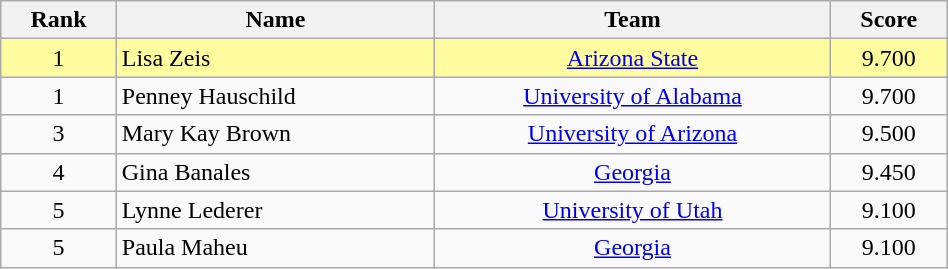<table class="sortable wikitable" style="text-align:center" width=50%>
<tr>
<th>Rank</th>
<th>Name</th>
<th>Team</th>
<th>Score</th>
</tr>
<tr bgcolor=fffca>
<td>1</td>
<td align="left">Lisa Zeis</td>
<td><a href='#'>Arizona State</a></td>
<td>9.700</td>
</tr>
<tr>
<td>1</td>
<td align="left">Penney Hauschild</td>
<td><a href='#'>University of Alabama</a></td>
<td>9.700</td>
</tr>
<tr>
<td>3</td>
<td align="left">Mary Kay Brown</td>
<td><a href='#'>University of Arizona</a></td>
<td>9.500</td>
</tr>
<tr>
<td>4</td>
<td align="left">Gina Banales</td>
<td><a href='#'>Georgia</a></td>
<td>9.450</td>
</tr>
<tr>
<td>5</td>
<td align="left">Lynne Lederer</td>
<td><a href='#'>University of Utah</a></td>
<td>9.100</td>
</tr>
<tr>
<td>5</td>
<td align="left">Paula Maheu</td>
<td><a href='#'>Georgia</a></td>
<td>9.100</td>
</tr>
</table>
